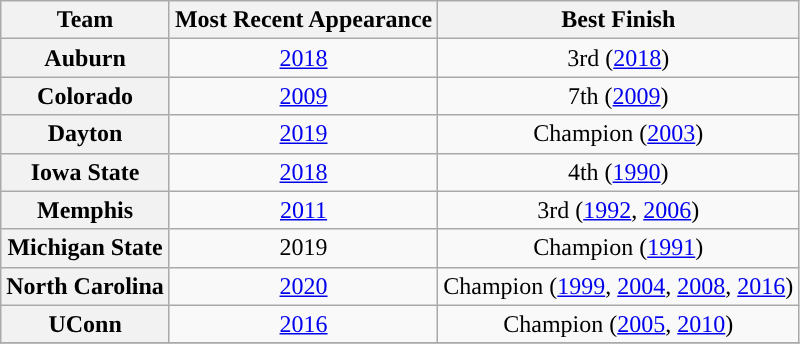<table class="wikitable">
<tr>
<th>Team</th>
<th>Most Recent Appearance</th>
<th>Best Finish</th>
</tr>
<tr style="text-align:center;">
<th>Auburn</th>
<td><a href='#'>2018</a></td>
<td>3rd (<a href='#'>2018</a>)</td>
</tr>
<tr style="text-align:center;">
<th>Colorado</th>
<td><a href='#'>2009</a></td>
<td>7th (<a href='#'>2009</a>)</td>
</tr>
<tr style="text-align:center;">
<th>Dayton</th>
<td><a href='#'>2019</a></td>
<td>Champion (<a href='#'>2003</a>)</td>
</tr>
<tr style="text-align:center;">
<th>Iowa State</th>
<td><a href='#'>2018</a></td>
<td>4th (<a href='#'>1990</a>)</td>
</tr>
<tr style="text-align:center;">
<th>Memphis</th>
<td><a href='#'>2011</a></td>
<td>3rd (<a href='#'>1992</a>, <a href='#'>2006</a>)</td>
</tr>
<tr style="text-align:center;">
<th>Michigan State</th>
<td>2019</td>
<td>Champion (<a href='#'>1991</a>)</td>
</tr>
<tr style="text-align:center;">
<th>North Carolina</th>
<td><a href='#'>2020</a></td>
<td>Champion (<a href='#'>1999</a>, <a href='#'>2004</a>, <a href='#'>2008</a>, <a href='#'>2016</a>)</td>
</tr>
<tr style="text-align:center;">
<th>UConn</th>
<td><a href='#'>2016</a></td>
<td>Champion (<a href='#'>2005</a>, <a href='#'>2010</a>)</td>
</tr>
<tr>
</tr>
</table>
